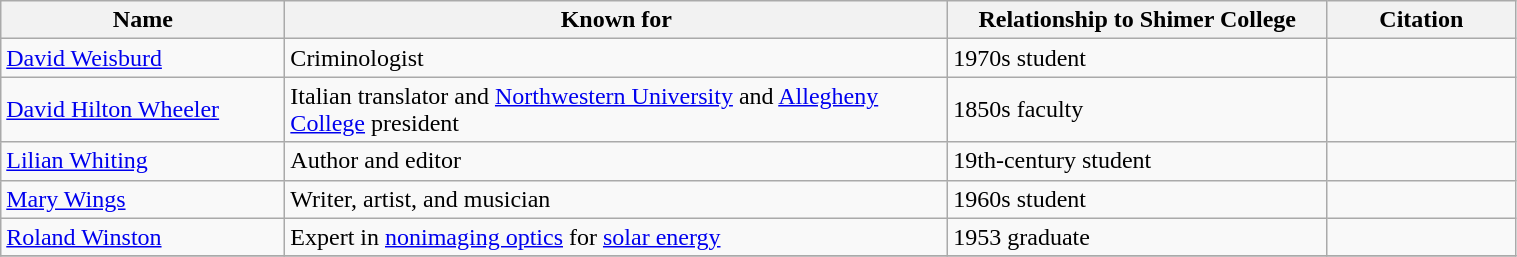<table class="wikitable" width=80%>
<tr>
<th width=15%>Name</th>
<th width = 35%>Known for</th>
<th width = 20%>Relationship to Shimer College</th>
<th width=10%>Citation</th>
</tr>
<tr>
<td><a href='#'>David Weisburd</a></td>
<td>Criminologist</td>
<td>1970s student</td>
<td></td>
</tr>
<tr>
<td><a href='#'>David Hilton Wheeler</a></td>
<td>Italian translator and <a href='#'>Northwestern University</a> and <a href='#'>Allegheny College</a> president</td>
<td>1850s faculty</td>
<td></td>
</tr>
<tr>
<td><a href='#'>Lilian Whiting</a></td>
<td>Author and editor</td>
<td>19th-century student</td>
<td></td>
</tr>
<tr>
<td><a href='#'>Mary Wings</a></td>
<td>Writer, artist, and musician</td>
<td>1960s student</td>
<td></td>
</tr>
<tr>
<td><a href='#'>Roland Winston</a></td>
<td>Expert in <a href='#'>nonimaging optics</a> for <a href='#'>solar energy</a></td>
<td>1953 graduate</td>
<td></td>
</tr>
<tr>
</tr>
</table>
